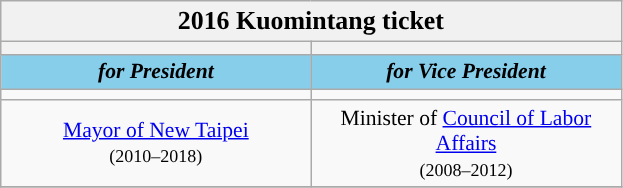<table class="wikitable" style="font-size:90%; text-align:center;">
<tr>
<td colspan="28" style="background:#f1f1f1;"><big><strong>2016 Kuomintang ticket</strong></big></td>
</tr>
<tr>
<th style="width:3em; font-size:135%; background:"></th>
<th style="width:3em; font-size:135%; background:"></th>
</tr>
<tr style="color:#000; font-size:100%; background:skyblue;">
<td style="width:3em; width:200px;"><strong><em>for President</em></strong></td>
<td style="width:3em; width:200px;"><strong><em>for Vice President</em></strong></td>
</tr>
<tr>
<td></td>
<td></td>
</tr>
<tr>
<td><a href='#'>Mayor of New Taipei</a><br><small>(2010–2018)</small></td>
<td>Minister of <a href='#'>Council of Labor Affairs</a><br><small>(2008–2012)</small></td>
</tr>
<tr>
</tr>
</table>
